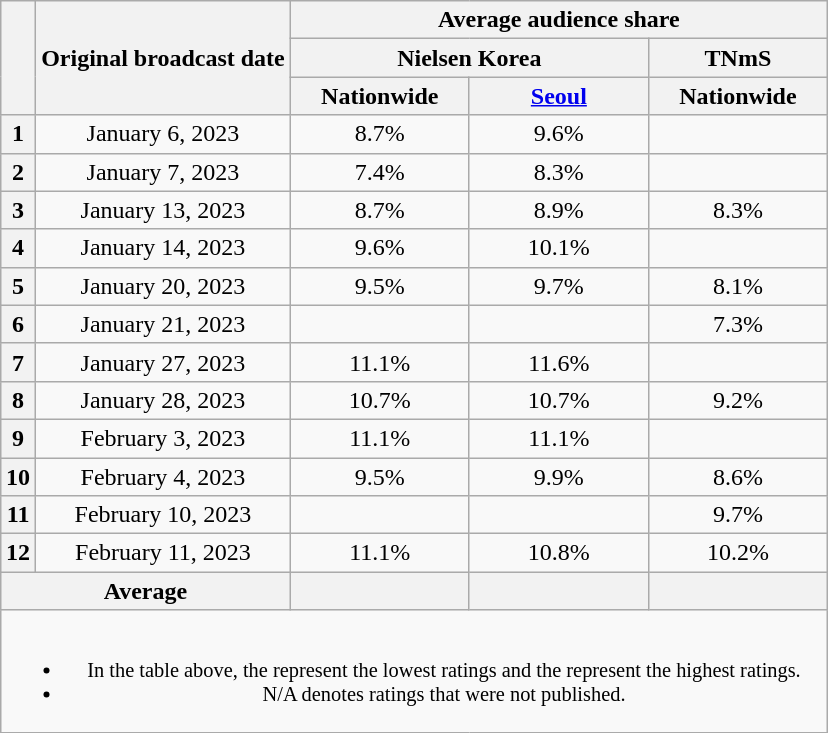<table class="wikitable" style="text-align:center; max-width:580px; margin-left:auto; margin-right:auto">
<tr>
<th scope="col" rowspan="3"></th>
<th scope="col" rowspan="3">Original broadcast date</th>
<th scope="col" colspan="3">Average audience share</th>
</tr>
<tr>
<th scope="col" colspan="2">Nielsen Korea</th>
<th scope="col">TNmS</th>
</tr>
<tr>
<th scope="col" style="width:7em">Nationwide</th>
<th scope="col" style="width:7em"><a href='#'>Seoul</a></th>
<th scope="col" style="width:7em">Nationwide</th>
</tr>
<tr>
<th scope="col">1</th>
<td>January 6, 2023</td>
<td>8.7% </td>
<td>9.6% </td>
<td><strong></strong> </td>
</tr>
<tr>
<th scope="col">2</th>
<td>January 7, 2023</td>
<td>7.4% </td>
<td>8.3% </td>
<td><strong></strong> </td>
</tr>
<tr>
<th scope="col">3</th>
<td>January 13, 2023</td>
<td>8.7% </td>
<td>8.9% </td>
<td>8.3% </td>
</tr>
<tr>
<th scope="col">4</th>
<td>January 14, 2023</td>
<td>9.6% </td>
<td>10.1% </td>
<td></td>
</tr>
<tr>
<th scope="col">5</th>
<td>January 20, 2023</td>
<td>9.5% </td>
<td>9.7% </td>
<td>8.1% </td>
</tr>
<tr>
<th scope="col">6</th>
<td>January 21, 2023</td>
<td><strong></strong> </td>
<td><strong></strong> </td>
<td>7.3% </td>
</tr>
<tr>
<th scope="col">7</th>
<td>January 27, 2023</td>
<td>11.1% </td>
<td>11.6% </td>
<td></td>
</tr>
<tr>
<th scope="col">8</th>
<td>January 28, 2023</td>
<td>10.7% </td>
<td>10.7% </td>
<td>9.2% </td>
</tr>
<tr>
<th scope="col">9</th>
<td>February 3, 2023</td>
<td>11.1% </td>
<td>11.1% </td>
<td><strong></strong> </td>
</tr>
<tr>
<th scope="col">10</th>
<td>February 4, 2023</td>
<td>9.5% </td>
<td>9.9% </td>
<td>8.6% </td>
</tr>
<tr>
<th scope="col">11</th>
<td>February 10, 2023</td>
<td><strong></strong> </td>
<td><strong></strong> </td>
<td>9.7% </td>
</tr>
<tr>
<th scope="col">12</th>
<td>February 11, 2023</td>
<td>11.1% </td>
<td>10.8% </td>
<td>10.2% </td>
</tr>
<tr>
<th scope="col" colspan="2">Average</th>
<th scope="col"></th>
<th scope="col"></th>
<th scope="col"></th>
</tr>
<tr>
<td colspan="5" style="font-size:85%"><br><ul><li>In the table above, the <strong></strong> represent the lowest ratings and the <strong></strong> represent the highest ratings.</li><li>N/A denotes ratings that were not published.</li></ul></td>
</tr>
</table>
